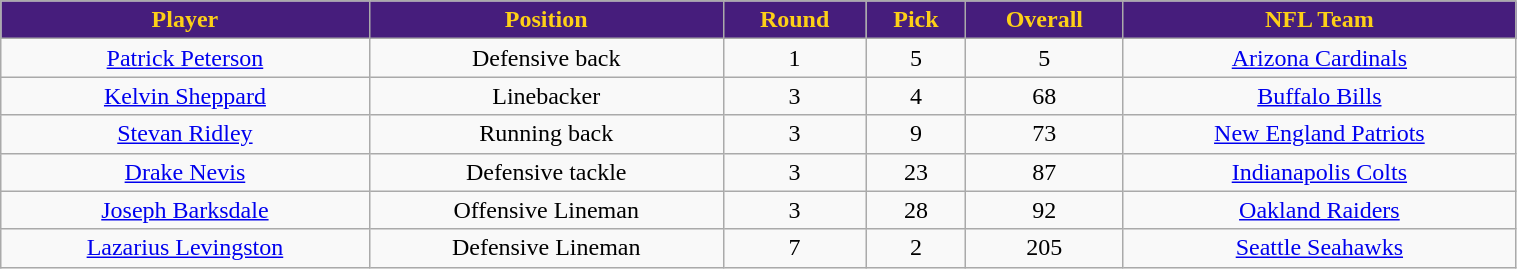<table class="wikitable" width="80%">
<tr align="center"  style="background:#461D7C;color:#FDD017;">
<td><strong>Player</strong></td>
<td><strong>Position</strong></td>
<td><strong>Round</strong></td>
<td><strong>Pick</strong></td>
<td><strong>Overall</strong></td>
<td><strong>NFL Team</strong></td>
</tr>
<tr align="center" bgcolor="">
<td><a href='#'>Patrick Peterson</a></td>
<td>Defensive back</td>
<td>1</td>
<td>5</td>
<td>5</td>
<td><a href='#'>Arizona Cardinals</a></td>
</tr>
<tr align="center" bgcolor="">
<td><a href='#'>Kelvin Sheppard</a></td>
<td>Linebacker</td>
<td>3</td>
<td>4</td>
<td>68</td>
<td><a href='#'>Buffalo Bills</a></td>
</tr>
<tr align="center" bgcolor="">
<td><a href='#'>Stevan Ridley</a></td>
<td>Running back</td>
<td>3</td>
<td>9</td>
<td>73</td>
<td><a href='#'>New England Patriots</a></td>
</tr>
<tr align="center" bgcolor="">
<td><a href='#'>Drake Nevis</a></td>
<td>Defensive tackle</td>
<td>3</td>
<td>23</td>
<td>87</td>
<td><a href='#'>Indianapolis Colts</a></td>
</tr>
<tr align="center" bgcolor="">
<td><a href='#'>Joseph Barksdale</a></td>
<td>Offensive Lineman</td>
<td>3</td>
<td>28</td>
<td>92</td>
<td><a href='#'>Oakland Raiders</a></td>
</tr>
<tr align="center" bgcolor="">
<td><a href='#'>Lazarius Levingston</a></td>
<td>Defensive Lineman</td>
<td>7</td>
<td>2</td>
<td>205</td>
<td><a href='#'>Seattle Seahawks</a></td>
</tr>
</table>
